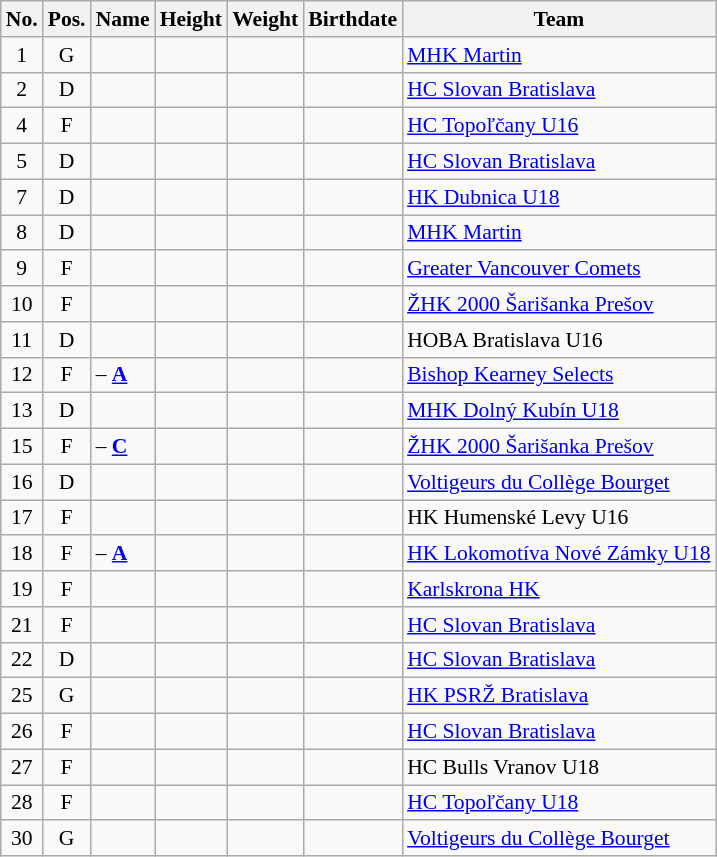<table class="wikitable sortable" width="" style="font-size: 90%; text-align: center;">
<tr>
<th>No.</th>
<th>Pos.</th>
<th>Name</th>
<th>Height</th>
<th>Weight</th>
<th>Birthdate</th>
<th>Team</th>
</tr>
<tr>
<td>1</td>
<td>G</td>
<td align=left></td>
<td></td>
<td></td>
<td align=right></td>
<td align=left> <a href='#'>MHK Martin</a></td>
</tr>
<tr>
<td>2</td>
<td>D</td>
<td align=left></td>
<td></td>
<td></td>
<td align=right></td>
<td align=left> <a href='#'>HC Slovan Bratislava</a></td>
</tr>
<tr>
<td>4</td>
<td>F</td>
<td align=left></td>
<td></td>
<td></td>
<td align=right></td>
<td align=left> <a href='#'>HC Topoľčany U16</a></td>
</tr>
<tr>
<td>5</td>
<td>D</td>
<td align=left></td>
<td></td>
<td></td>
<td align=right></td>
<td align=left> <a href='#'>HC Slovan Bratislava</a></td>
</tr>
<tr>
<td>7</td>
<td>D</td>
<td align=left></td>
<td></td>
<td></td>
<td align=right></td>
<td align=left> <a href='#'>HK Dubnica U18</a></td>
</tr>
<tr>
<td>8</td>
<td>D</td>
<td align=left></td>
<td></td>
<td></td>
<td align=right></td>
<td align=left> <a href='#'>MHK Martin</a></td>
</tr>
<tr>
<td>9</td>
<td>F</td>
<td align=left></td>
<td></td>
<td></td>
<td align=right></td>
<td align=left> <a href='#'>Greater Vancouver Comets</a></td>
</tr>
<tr>
<td>10</td>
<td>F</td>
<td align=left></td>
<td></td>
<td></td>
<td align=right></td>
<td align=left> <a href='#'>ŽHK 2000 Šarišanka Prešov</a></td>
</tr>
<tr>
<td>11</td>
<td>D</td>
<td align=left></td>
<td></td>
<td></td>
<td align=right></td>
<td align=left> HOBA Bratislava U16</td>
</tr>
<tr>
<td>12</td>
<td>F</td>
<td align=left> – <a href='#'><strong>A</strong></a></td>
<td></td>
<td></td>
<td align=right></td>
<td align=left> <a href='#'>Bishop Kearney Selects</a></td>
</tr>
<tr>
<td>13</td>
<td>D</td>
<td align=left></td>
<td></td>
<td></td>
<td align=right></td>
<td align=left> <a href='#'>MHK Dolný Kubín U18</a></td>
</tr>
<tr>
<td>15</td>
<td>F</td>
<td align=left> – <a href='#'><strong>C</strong></a></td>
<td></td>
<td></td>
<td align=right></td>
<td align=left> <a href='#'>ŽHK 2000 Šarišanka Prešov</a></td>
</tr>
<tr>
<td>16</td>
<td>D</td>
<td align=left></td>
<td></td>
<td></td>
<td align=right></td>
<td align=left> <a href='#'>Voltigeurs du Collège Bourget</a></td>
</tr>
<tr>
<td>17</td>
<td>F</td>
<td align=left></td>
<td></td>
<td></td>
<td align=right></td>
<td align=left> HK Humenské Levy U16</td>
</tr>
<tr>
<td>18</td>
<td>F</td>
<td align=left> – <a href='#'><strong>A</strong></a></td>
<td></td>
<td></td>
<td align=right></td>
<td align=left> <a href='#'>HK Lokomotíva Nové Zámky U18</a></td>
</tr>
<tr>
<td>19</td>
<td>F</td>
<td align=left></td>
<td></td>
<td></td>
<td align=right></td>
<td align=left> <a href='#'>Karlskrona HK</a></td>
</tr>
<tr>
<td>21</td>
<td>F</td>
<td align=left></td>
<td></td>
<td></td>
<td align=right></td>
<td align=left> <a href='#'>HC Slovan Bratislava</a></td>
</tr>
<tr>
<td>22</td>
<td>D</td>
<td align=left></td>
<td></td>
<td></td>
<td align=right></td>
<td align=left> <a href='#'>HC Slovan Bratislava</a></td>
</tr>
<tr>
<td>25</td>
<td>G</td>
<td align=left></td>
<td></td>
<td></td>
<td align=right></td>
<td align=left> <a href='#'>HK PSRŽ Bratislava</a></td>
</tr>
<tr>
<td>26</td>
<td>F</td>
<td align=left></td>
<td></td>
<td></td>
<td align=right></td>
<td align=left> <a href='#'>HC Slovan Bratislava</a></td>
</tr>
<tr>
<td>27</td>
<td>F</td>
<td align=left></td>
<td></td>
<td></td>
<td align=right></td>
<td align=left> HC Bulls Vranov U18</td>
</tr>
<tr>
<td>28</td>
<td>F</td>
<td align=left></td>
<td></td>
<td></td>
<td align=right></td>
<td align=left> <a href='#'>HC Topoľčany U18</a></td>
</tr>
<tr>
<td>30</td>
<td>G</td>
<td align=left></td>
<td></td>
<td></td>
<td align=right></td>
<td align=left> <a href='#'>Voltigeurs du Collège Bourget</a></td>
</tr>
</table>
